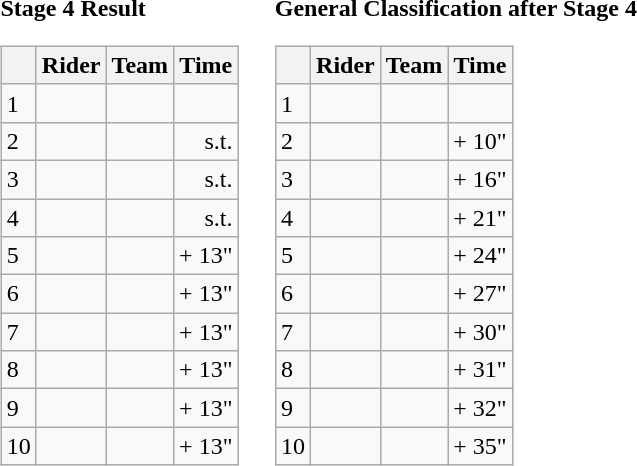<table>
<tr>
<td><strong>Stage 4 Result</strong><br><table class="wikitable">
<tr>
<th></th>
<th>Rider</th>
<th>Team</th>
<th>Time</th>
</tr>
<tr>
<td>1</td>
<td></td>
<td></td>
<td style="text-align:right;"></td>
</tr>
<tr>
<td>2</td>
<td></td>
<td></td>
<td style="text-align:right;">s.t.</td>
</tr>
<tr>
<td>3</td>
<td> </td>
<td></td>
<td style="text-align:right;">s.t.</td>
</tr>
<tr>
<td>4</td>
<td></td>
<td></td>
<td style="text-align:right;">s.t.</td>
</tr>
<tr>
<td>5</td>
<td> </td>
<td></td>
<td style="text-align:right;">+ 13"</td>
</tr>
<tr>
<td>6</td>
<td></td>
<td></td>
<td style="text-align:right;">+ 13"</td>
</tr>
<tr>
<td>7</td>
<td> </td>
<td></td>
<td style="text-align:right;">+ 13"</td>
</tr>
<tr>
<td>8</td>
<td></td>
<td></td>
<td style="text-align:right;">+ 13"</td>
</tr>
<tr>
<td>9</td>
<td></td>
<td></td>
<td style="text-align:right;">+ 13"</td>
</tr>
<tr>
<td>10</td>
<td></td>
<td></td>
<td style="text-align:right;">+ 13"</td>
</tr>
</table>
</td>
<td></td>
<td><strong>General Classification after Stage 4</strong><br><table class="wikitable">
<tr>
<th></th>
<th>Rider</th>
<th>Team</th>
<th>Time</th>
</tr>
<tr>
<td>1</td>
<td> </td>
<td></td>
<td style="text-align:right;"></td>
</tr>
<tr>
<td>2</td>
<td></td>
<td></td>
<td style="text-align:right;">+ 10"</td>
</tr>
<tr>
<td>3</td>
<td> </td>
<td></td>
<td style="text-align:right;">+ 16"</td>
</tr>
<tr>
<td>4</td>
<td></td>
<td></td>
<td style="text-align:right;">+ 21"</td>
</tr>
<tr>
<td>5</td>
<td></td>
<td></td>
<td style="text-align:right;">+ 24"</td>
</tr>
<tr>
<td>6</td>
<td> </td>
<td></td>
<td style="text-align:right;">+ 27"</td>
</tr>
<tr>
<td>7</td>
<td></td>
<td></td>
<td style="text-align:right;">+ 30"</td>
</tr>
<tr>
<td>8</td>
<td></td>
<td></td>
<td style="text-align:right;">+ 31"</td>
</tr>
<tr>
<td>9</td>
<td></td>
<td></td>
<td style="text-align:right;">+ 32"</td>
</tr>
<tr>
<td>10</td>
<td></td>
<td></td>
<td style="text-align:right;">+ 35"</td>
</tr>
</table>
</td>
</tr>
</table>
